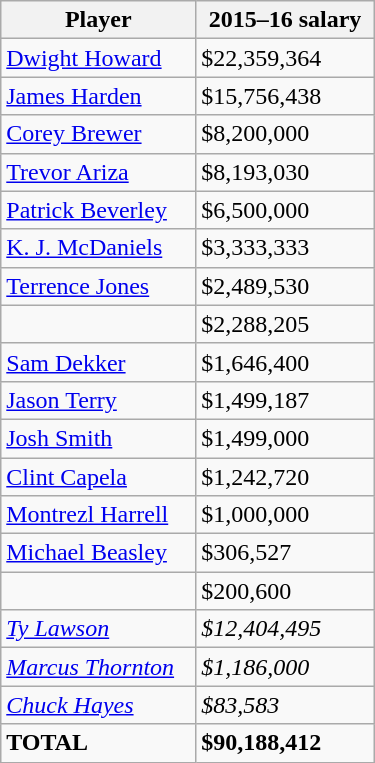<table style="width:250px;" class="wikitable sortable sortable">
<tr>
<th style=>Player</th>
<th style=>2015–16 salary</th>
</tr>
<tr>
<td><a href='#'>Dwight Howard</a></td>
<td style="text-align:left;">$22,359,364</td>
</tr>
<tr>
<td><a href='#'>James Harden</a></td>
<td style="text-align:left;">$15,756,438</td>
</tr>
<tr>
<td><a href='#'>Corey Brewer</a></td>
<td style="text-align:left;">$8,200,000</td>
</tr>
<tr>
<td><a href='#'>Trevor Ariza</a></td>
<td style="text-align:left;">$8,193,030</td>
</tr>
<tr>
<td><a href='#'>Patrick Beverley</a></td>
<td style="text-align:left;">$6,500,000</td>
</tr>
<tr>
<td><a href='#'>K. J. McDaniels</a></td>
<td style="text-align:left;">$3,333,333</td>
</tr>
<tr>
<td><a href='#'>Terrence Jones</a></td>
<td style="text-align:left;">$2,489,530</td>
</tr>
<tr>
<td></td>
<td style="text-align:left;">$2,288,205</td>
</tr>
<tr>
<td><a href='#'>Sam Dekker</a></td>
<td style="text-align:left;">$1,646,400</td>
</tr>
<tr>
<td><a href='#'>Jason Terry</a></td>
<td style="text-align:left;">$1,499,187</td>
</tr>
<tr>
<td><a href='#'>Josh Smith</a></td>
<td style="text-align:left;">$1,499,000</td>
</tr>
<tr>
<td><a href='#'>Clint Capela</a></td>
<td style="text-align:left;">$1,242,720</td>
</tr>
<tr>
<td><a href='#'>Montrezl Harrell</a></td>
<td style="text-align:left;">$1,000,000</td>
</tr>
<tr>
<td><a href='#'>Michael Beasley</a></td>
<td style="text-align:left;">$306,527</td>
</tr>
<tr>
<td></td>
<td style="text-align:left;">$200,600</td>
</tr>
<tr>
<td><em><a href='#'>Ty Lawson</a></em></td>
<td style="text-align:left;"><em>$12,404,495</em></td>
</tr>
<tr>
<td><em><a href='#'>Marcus Thornton</a></em></td>
<td style="text-align:left;"><em>$1,186,000</em></td>
</tr>
<tr>
<td><em><a href='#'>Chuck Hayes</a></em></td>
<td style="text-align:left;"><em>$83,583</em></td>
</tr>
<tr class="sortbottom">
<td style=><strong>TOTAL</strong></td>
<td style=><strong>$90,188,412</strong></td>
</tr>
</table>
